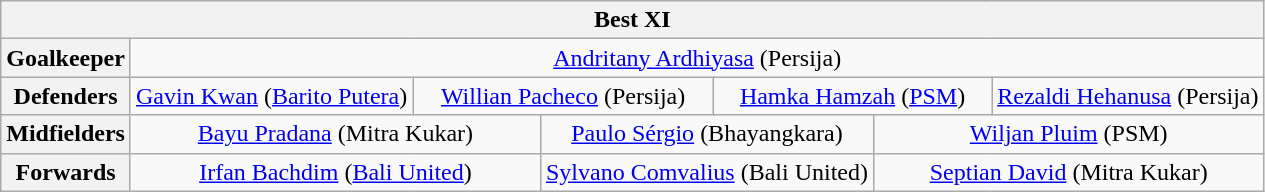<table class="wikitable" style="text-align:center">
<tr>
<th colspan="13">Best XI</th>
</tr>
<tr>
<th>Goalkeeper</th>
<td colspan="12"> <a href='#'>Andritany Ardhiyasa</a> (Persija)</td>
</tr>
<tr>
<th>Defenders</th>
<td colspan="3"> <a href='#'>Gavin Kwan</a> (<a href='#'>Barito Putera</a>)</td>
<td colspan="3"> <a href='#'>Willian Pacheco</a> (Persija)</td>
<td colspan="3"> <a href='#'>Hamka Hamzah</a> (<a href='#'>PSM</a>)</td>
<td colspan="3"> <a href='#'>Rezaldi Hehanusa</a> (Persija)</td>
</tr>
<tr>
<th>Midfielders</th>
<td colspan="4"> <a href='#'>Bayu Pradana</a> (Mitra Kukar)</td>
<td colspan="4"> <a href='#'>Paulo Sérgio</a> (Bhayangkara)</td>
<td colspan="4"> <a href='#'>Wiljan Pluim</a> (PSM)</td>
</tr>
<tr>
<th>Forwards</th>
<td colspan="4"> <a href='#'>Irfan Bachdim</a> (<a href='#'>Bali United</a>)</td>
<td colspan="4"> <a href='#'>Sylvano Comvalius</a> (Bali United)</td>
<td colspan="4"> <a href='#'>Septian David</a> (Mitra Kukar)</td>
</tr>
</table>
